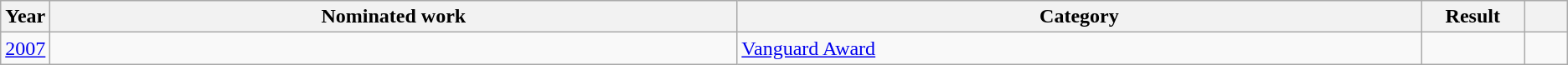<table class="wikitable sortable">
<tr>
<th scope="col" style="width:1em;">Year</th>
<th scope="col" style="width:39em;">Nominated work</th>
<th scope="col" style="width:39em;">Category</th>
<th scope="col" style="width:5em;">Result</th>
<th scope="col" style="width:2em;" class="unsortable"></th>
</tr>
<tr>
<td><a href='#'>2007</a></td>
<td></td>
<td><a href='#'>Vanguard Award</a></td>
<td></td>
<td></td>
</tr>
</table>
